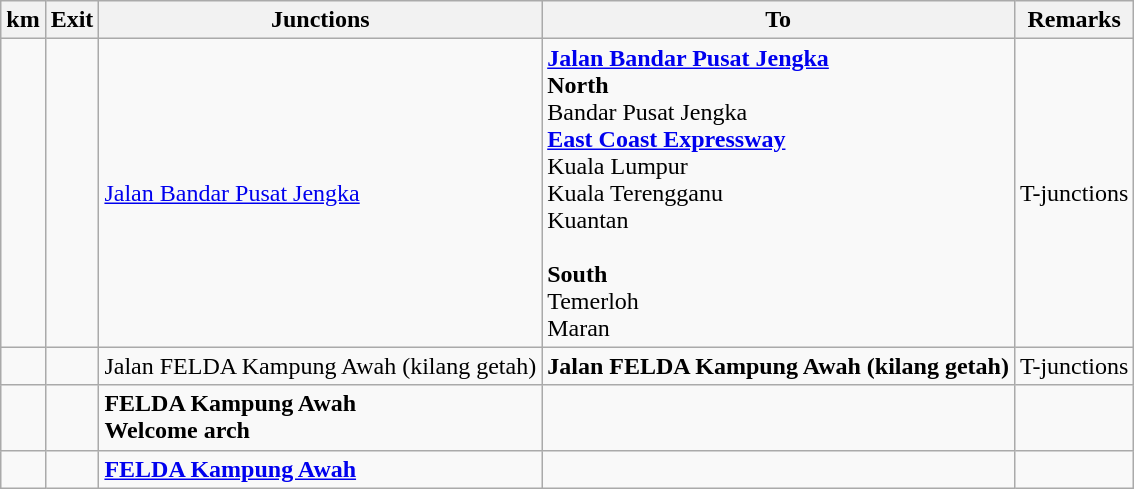<table class="wikitable">
<tr>
<th>km</th>
<th>Exit</th>
<th>Junctions</th>
<th>To</th>
<th>Remarks</th>
</tr>
<tr>
<td></td>
<td></td>
<td><a href='#'>Jalan Bandar Pusat Jengka</a></td>
<td> <strong><a href='#'>Jalan Bandar Pusat Jengka</a></strong><br><strong>North</strong><br>Bandar Pusat Jengka<br> <strong><a href='#'>East Coast Expressway</a></strong><br>Kuala Lumpur<br>Kuala Terengganu<br>Kuantan<br><br><strong>South</strong><br>Temerloh<br>Maran</td>
<td>T-junctions</td>
</tr>
<tr>
<td></td>
<td></td>
<td>Jalan FELDA Kampung Awah (kilang getah)</td>
<td> <strong>Jalan FELDA Kampung Awah (kilang getah)</strong></td>
<td>T-junctions</td>
</tr>
<tr>
<td></td>
<td></td>
<td><strong>FELDA Kampung Awah</strong><br><strong>Welcome arch</strong></td>
<td></td>
<td></td>
</tr>
<tr>
<td></td>
<td></td>
<td><strong><a href='#'>FELDA Kampung Awah</a></strong></td>
<td></td>
<td></td>
</tr>
</table>
